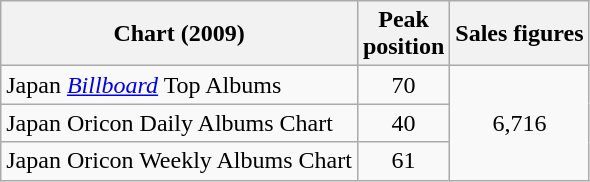<table class="wikitable sortable">
<tr>
<th>Chart (2009)</th>
<th>Peak<br>position</th>
<th>Sales figures</th>
</tr>
<tr>
<td>Japan <em><a href='#'>Billboard</a></em> Top Albums</td>
<td align="center">70</td>
<td align="center" rowspan="3">6,716</td>
</tr>
<tr>
<td>Japan Oricon Daily Albums Chart</td>
<td align="center">40</td>
</tr>
<tr>
<td>Japan Oricon Weekly Albums Chart</td>
<td align="center">61</td>
</tr>
</table>
